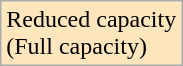<table class=wikitable>
<tr>
<td bgcolor="#ffe6bd">Reduced capacity<br>(Full capacity)</td>
</tr>
</table>
